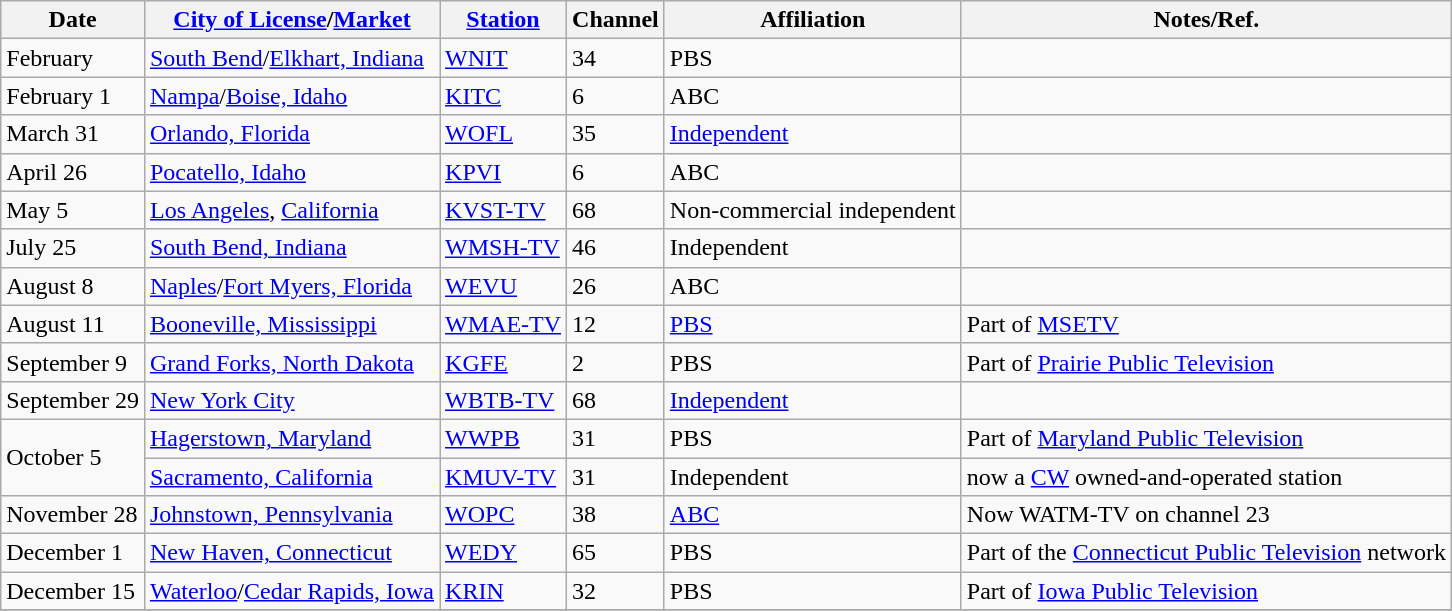<table class="wikitable sortable">
<tr>
<th>Date</th>
<th><a href='#'>City of License</a>/<a href='#'>Market</a></th>
<th><a href='#'>Station</a></th>
<th>Channel</th>
<th>Affiliation</th>
<th>Notes/Ref.</th>
</tr>
<tr>
<td>February</td>
<td><a href='#'>South Bend</a>/<a href='#'>Elkhart, Indiana</a></td>
<td><a href='#'>WNIT</a></td>
<td>34</td>
<td>PBS</td>
<td></td>
</tr>
<tr>
<td>February 1</td>
<td><a href='#'>Nampa</a>/<a href='#'>Boise, Idaho</a></td>
<td><a href='#'>KITC</a></td>
<td>6</td>
<td>ABC</td>
<td></td>
</tr>
<tr>
<td>March 31</td>
<td><a href='#'>Orlando, Florida</a></td>
<td><a href='#'>WOFL</a></td>
<td>35</td>
<td><a href='#'>Independent</a></td>
<td></td>
</tr>
<tr>
<td>April 26</td>
<td><a href='#'>Pocatello, Idaho</a></td>
<td><a href='#'>KPVI</a></td>
<td>6</td>
<td>ABC</td>
<td></td>
</tr>
<tr>
<td>May 5</td>
<td><a href='#'>Los Angeles</a>, <a href='#'>California</a></td>
<td><a href='#'>KVST-TV</a></td>
<td>68</td>
<td>Non-commercial independent</td>
<td></td>
</tr>
<tr>
<td>July 25</td>
<td><a href='#'>South Bend, Indiana</a></td>
<td><a href='#'>WMSH-TV</a></td>
<td>46</td>
<td>Independent</td>
<td></td>
</tr>
<tr>
<td>August 8</td>
<td><a href='#'>Naples</a>/<a href='#'>Fort Myers, Florida</a></td>
<td><a href='#'>WEVU</a></td>
<td>26</td>
<td>ABC</td>
<td></td>
</tr>
<tr>
<td>August 11</td>
<td><a href='#'>Booneville, Mississippi</a></td>
<td><a href='#'>WMAE-TV</a></td>
<td>12</td>
<td><a href='#'>PBS</a></td>
<td>Part of <a href='#'>MSETV</a></td>
</tr>
<tr>
<td>September 9</td>
<td><a href='#'>Grand Forks, North Dakota</a></td>
<td><a href='#'>KGFE</a></td>
<td>2</td>
<td>PBS</td>
<td>Part of <a href='#'>Prairie Public Television</a></td>
</tr>
<tr>
<td>September 29</td>
<td><a href='#'>New York City</a></td>
<td><a href='#'>WBTB-TV</a></td>
<td>68</td>
<td><a href='#'>Independent</a></td>
<td></td>
</tr>
<tr>
<td rowspan=2>October 5</td>
<td><a href='#'>Hagerstown, Maryland</a></td>
<td><a href='#'>WWPB</a></td>
<td>31</td>
<td>PBS</td>
<td>Part of <a href='#'>Maryland Public Television</a></td>
</tr>
<tr>
<td><a href='#'>Sacramento, California</a></td>
<td><a href='#'>KMUV-TV</a></td>
<td>31</td>
<td>Independent</td>
<td>now a <a href='#'>CW</a> owned-and-operated station</td>
</tr>
<tr>
<td>November 28</td>
<td><a href='#'>Johnstown, Pennsylvania</a></td>
<td><a href='#'>WOPC</a></td>
<td>38</td>
<td><a href='#'>ABC</a></td>
<td>Now WATM-TV on channel 23</td>
</tr>
<tr>
<td>December 1</td>
<td><a href='#'>New Haven, Connecticut</a></td>
<td><a href='#'>WEDY</a></td>
<td>65</td>
<td>PBS</td>
<td>Part of the <a href='#'>Connecticut Public Television</a> network</td>
</tr>
<tr>
<td>December 15</td>
<td><a href='#'>Waterloo</a>/<a href='#'>Cedar Rapids, Iowa</a></td>
<td><a href='#'>KRIN</a></td>
<td>32</td>
<td>PBS</td>
<td>Part of <a href='#'>Iowa Public Television</a></td>
</tr>
<tr>
</tr>
</table>
